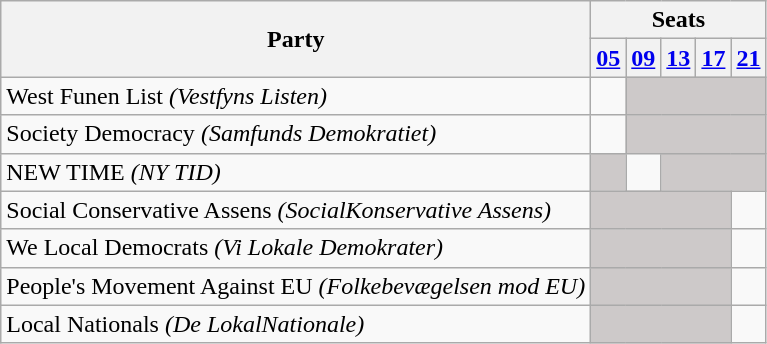<table class="wikitable">
<tr>
<th rowspan=2>Party</th>
<th colspan=11>Seats</th>
</tr>
<tr>
<th><a href='#'>05</a></th>
<th><a href='#'>09</a></th>
<th><a href='#'>13</a></th>
<th><a href='#'>17</a></th>
<th><a href='#'>21</a></th>
</tr>
<tr>
<td>West Funen List <em>(Vestfyns Listen)</em></td>
<td></td>
<td style="background:#CDC9C9;" colspan=5></td>
</tr>
<tr>
<td>Society Democracy <em>(Samfunds Demokratiet)</em></td>
<td></td>
<td style="background:#CDC9C9;" colspan=5></td>
</tr>
<tr>
<td>NEW TIME <em>(NY TID)</em></td>
<td style="background:#CDC9C9;"></td>
<td></td>
<td style="background:#CDC9C9;" colspan=4></td>
</tr>
<tr>
<td>Social Conservative Assens <em>(SocialKonservative Assens)</em></td>
<td style="background:#CDC9C9;" colspan=4></td>
<td></td>
</tr>
<tr>
<td>We Local Democrats <em>(Vi Lokale Demokrater)</em></td>
<td style="background:#CDC9C9;" colspan=4></td>
<td></td>
</tr>
<tr>
<td>People's Movement Against EU <em>(Folkebevægelsen mod EU)</em></td>
<td style="background:#CDC9C9;" colspan=4></td>
<td></td>
</tr>
<tr>
<td>Local Nationals <em>(De LokalNationale)</em></td>
<td style="background:#CDC9C9;" colspan=4></td>
<td></td>
</tr>
</table>
